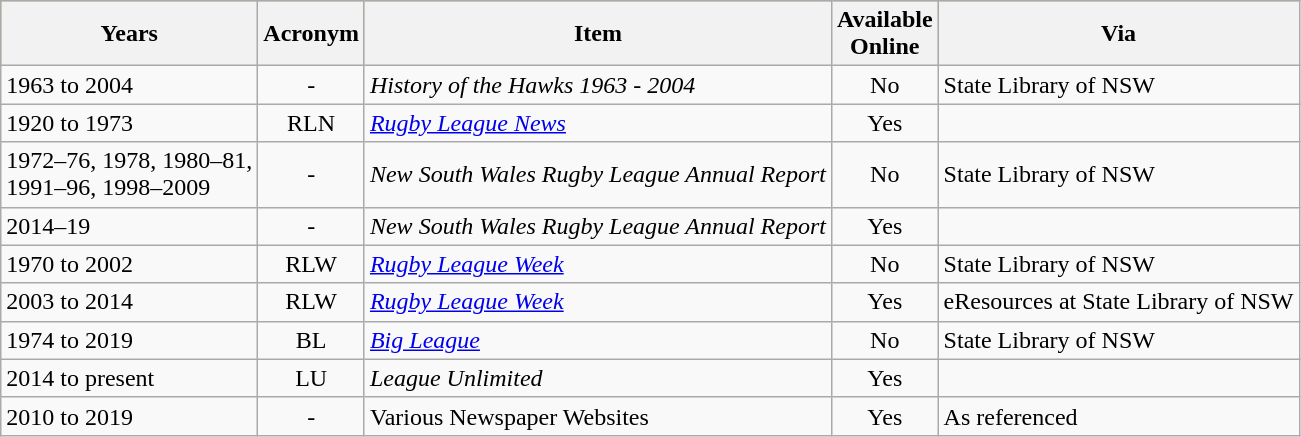<table class="wikitable">
<tr bgcolor=#bdb76b>
<th>Years</th>
<th>Acronym</th>
<th>Item</th>
<th>Available<br>Online</th>
<th>Via</th>
</tr>
<tr>
<td>1963 to 2004</td>
<td align=center>-</td>
<td><em>History of the Hawks 1963 - 2004</em></td>
<td align=center>No</td>
<td>State Library of NSW</td>
</tr>
<tr>
<td>1920 to 1973</td>
<td align=center>RLN</td>
<td><em><a href='#'>Rugby League News</a></em></td>
<td align=center>Yes</td>
<td></td>
</tr>
<tr>
<td>1972–76, 1978, 1980–81,<br>1991–96, 1998–2009</td>
<td align=center>-</td>
<td><em>New South Wales Rugby League Annual Report</em></td>
<td align=center>No</td>
<td>State Library of NSW</td>
</tr>
<tr>
<td>2014–19</td>
<td align=center>-</td>
<td><em>New South Wales Rugby League Annual Report</em></td>
<td align=center>Yes</td>
<td></td>
</tr>
<tr>
<td>1970 to 2002</td>
<td align=center>RLW</td>
<td><em><a href='#'>Rugby League Week</a></em></td>
<td align=center>No</td>
<td>State Library of NSW</td>
</tr>
<tr>
<td>2003 to 2014</td>
<td align=center>RLW</td>
<td><em><a href='#'>Rugby League Week</a></em></td>
<td align=center>Yes</td>
<td>eResources at State Library of NSW</td>
</tr>
<tr>
<td>1974 to 2019</td>
<td align=center>BL</td>
<td><em><a href='#'>Big League</a></em></td>
<td align=center>No</td>
<td>State Library of NSW</td>
</tr>
<tr>
<td>2014 to present</td>
<td align=center>LU</td>
<td><em>League Unlimited</em></td>
<td align=center>Yes</td>
<td></td>
</tr>
<tr>
<td>2010 to 2019</td>
<td align=center>-</td>
<td>Various Newspaper Websites</td>
<td align=center>Yes</td>
<td>As referenced</td>
</tr>
</table>
